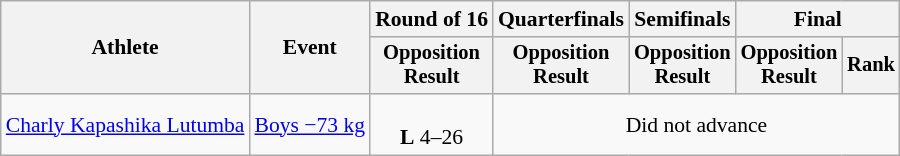<table class="wikitable" style="font-size:90%;">
<tr>
<th rowspan=2>Athlete</th>
<th rowspan=2>Event</th>
<th>Round of 16</th>
<th>Quarterfinals</th>
<th>Semifinals</th>
<th colspan=2>Final</th>
</tr>
<tr style="font-size:95%">
<th>Opposition<br>Result</th>
<th>Opposition<br>Result</th>
<th>Opposition<br>Result</th>
<th>Opposition<br>Result</th>
<th>Rank</th>
</tr>
<tr align=center>
<td align=left><a href='#'>Charly Kapashika Lutumba</a></td>
<td align=left><a href='#'>Boys −73 kg</a></td>
<td><br><strong>L</strong> 4–26</td>
<td colspan=4>Did not advance</td>
</tr>
</table>
